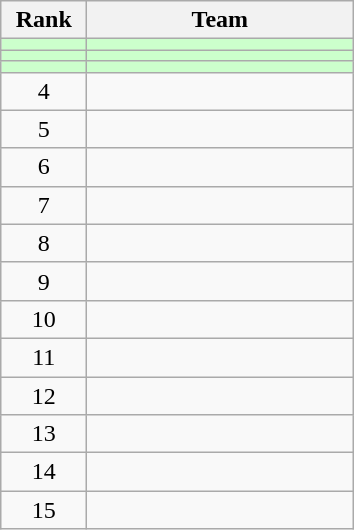<table class="wikitable" style="text-align: center">
<tr>
<th width=50>Rank</th>
<th width=170>Team</th>
</tr>
<tr bgcolor=#ccffcc>
<td></td>
<td align=left></td>
</tr>
<tr bgcolor=#ccffcc>
<td></td>
<td align=left></td>
</tr>
<tr bgcolor=#ccffcc>
<td></td>
<td align=left></td>
</tr>
<tr>
<td>4</td>
<td align=left></td>
</tr>
<tr>
<td>5</td>
<td align=left></td>
</tr>
<tr>
<td>6</td>
<td align=left></td>
</tr>
<tr>
<td>7</td>
<td align=left></td>
</tr>
<tr>
<td>8</td>
<td align=left></td>
</tr>
<tr>
<td>9</td>
<td align=left></td>
</tr>
<tr>
<td>10</td>
<td align=left></td>
</tr>
<tr>
<td>11</td>
<td align=left></td>
</tr>
<tr>
<td>12</td>
<td align=left></td>
</tr>
<tr>
<td>13</td>
<td align=left></td>
</tr>
<tr>
<td>14</td>
<td align=left></td>
</tr>
<tr>
<td>15</td>
<td align=left></td>
</tr>
</table>
